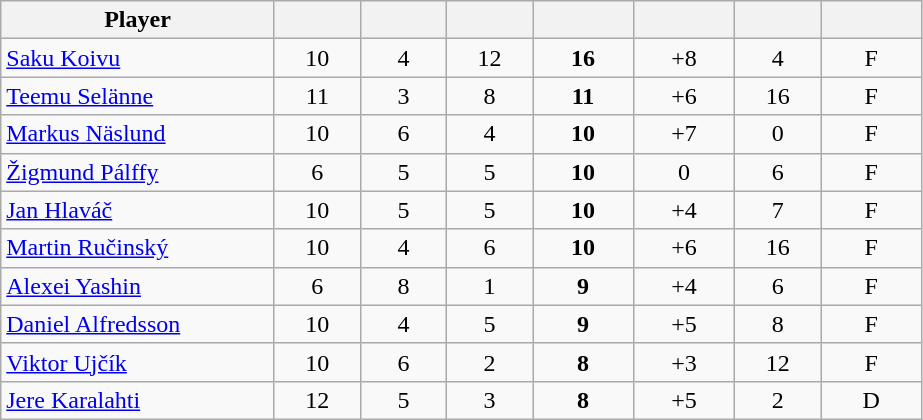<table class="wikitable sortable" style="text-align:center;">
<tr>
<th style="width:175px;">Player</th>
<th style="width:50px;"></th>
<th style="width:50px;"></th>
<th style="width:50px;"></th>
<th style="width:60px;"></th>
<th style="width:60px;"></th>
<th style="width:50px;"></th>
<th style="width:60px;"></th>
</tr>
<tr>
<td style="text-align:left;"> <a href='#'>Saku Koivu</a></td>
<td>10</td>
<td>4</td>
<td>12</td>
<td><strong>16</strong></td>
<td>+8</td>
<td>4</td>
<td>F</td>
</tr>
<tr>
<td style="text-align:left;"> <a href='#'>Teemu Selänne</a></td>
<td>11</td>
<td>3</td>
<td>8</td>
<td><strong>11</strong></td>
<td>+6</td>
<td>16</td>
<td>F</td>
</tr>
<tr>
<td style="text-align:left;"> <a href='#'>Markus Näslund</a></td>
<td>10</td>
<td>6</td>
<td>4</td>
<td><strong>10</strong></td>
<td>+7</td>
<td>0</td>
<td>F</td>
</tr>
<tr>
<td style="text-align:left;"> <a href='#'>Žigmund Pálffy</a></td>
<td>6</td>
<td>5</td>
<td>5</td>
<td><strong>10</strong></td>
<td>0</td>
<td>6</td>
<td>F</td>
</tr>
<tr>
<td style="text-align:left;"> <a href='#'>Jan Hlaváč</a></td>
<td>10</td>
<td>5</td>
<td>5</td>
<td><strong>10</strong></td>
<td>+4</td>
<td>7</td>
<td>F</td>
</tr>
<tr>
<td style="text-align:left;"> <a href='#'>Martin Ručinský</a></td>
<td>10</td>
<td>4</td>
<td>6</td>
<td><strong>10</strong></td>
<td>+6</td>
<td>16</td>
<td>F</td>
</tr>
<tr>
<td style="text-align:left;"> <a href='#'>Alexei Yashin</a></td>
<td>6</td>
<td>8</td>
<td>1</td>
<td><strong>9</strong></td>
<td>+4</td>
<td>6</td>
<td>F</td>
</tr>
<tr>
<td style="text-align:left;"> <a href='#'>Daniel Alfredsson</a></td>
<td>10</td>
<td>4</td>
<td>5</td>
<td><strong>9</strong></td>
<td>+5</td>
<td>8</td>
<td>F</td>
</tr>
<tr>
<td style="text-align:left;"> <a href='#'>Viktor Ujčík</a></td>
<td>10</td>
<td>6</td>
<td>2</td>
<td><strong>8</strong></td>
<td>+3</td>
<td>12</td>
<td>F</td>
</tr>
<tr>
<td style="text-align:left;"> <a href='#'>Jere Karalahti</a></td>
<td>12</td>
<td>5</td>
<td>3</td>
<td><strong>8</strong></td>
<td>+5</td>
<td>2</td>
<td>D</td>
</tr>
</table>
